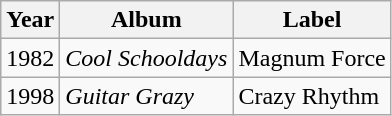<table class="wikitable">
<tr>
<th>Year</th>
<th>Album</th>
<th>Label</th>
</tr>
<tr>
<td>1982</td>
<td><em>Cool Schooldays</em></td>
<td>Magnum Force</td>
</tr>
<tr>
<td>1998</td>
<td><em>Guitar Grazy</em></td>
<td>Crazy Rhythm</td>
</tr>
</table>
